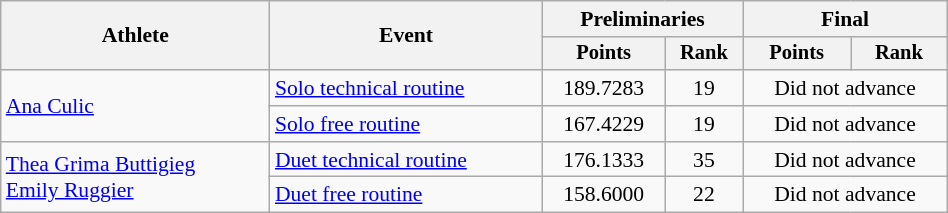<table class="wikitable" style="text-align:center; font-size:90%; width:50%;">
<tr>
<th rowspan="2">Athlete</th>
<th rowspan="2">Event</th>
<th colspan="2">Preliminaries</th>
<th colspan="2">Final</th>
</tr>
<tr style="font-size:95%">
<th>Points</th>
<th>Rank</th>
<th>Points</th>
<th>Rank</th>
</tr>
<tr>
<td align=left rowspan=2><a href='#'>Ana Culic</a></td>
<td align=left><a href='#'>Solo technical routine</a></td>
<td>189.7283</td>
<td>19</td>
<td colspan=2>Did not advance</td>
</tr>
<tr>
<td align=left><a href='#'>Solo free routine</a></td>
<td>167.4229</td>
<td>19</td>
<td colspan=2>Did not advance</td>
</tr>
<tr>
<td align=left rowspan=2><a href='#'>Thea Grima Buttigieg</a><br><a href='#'>Emily Ruggier</a></td>
<td align=left><a href='#'>Duet technical routine</a></td>
<td>176.1333</td>
<td>35</td>
<td colspan=2>Did not advance</td>
</tr>
<tr>
<td align=left><a href='#'>Duet free routine</a></td>
<td>158.6000</td>
<td>22</td>
<td colspan=2>Did not advance</td>
</tr>
</table>
